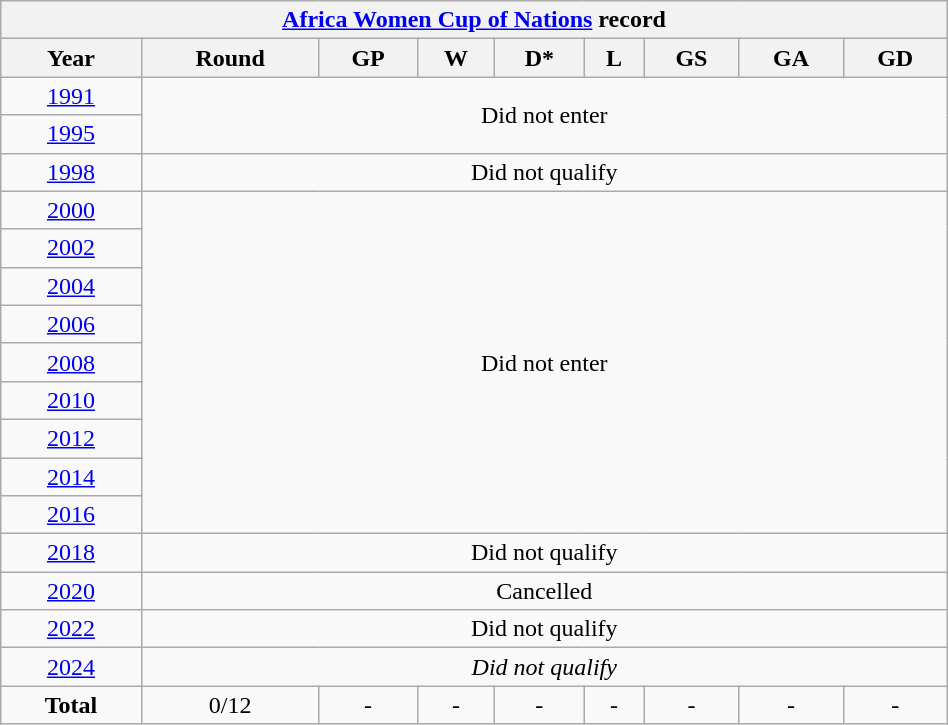<table class="wikitable" style="text-align: center; width:50%;">
<tr>
<th colspan=10><a href='#'>Africa Women Cup of Nations</a> record</th>
</tr>
<tr>
<th>Year</th>
<th>Round</th>
<th>GP</th>
<th>W</th>
<th>D*</th>
<th>L</th>
<th>GS</th>
<th>GA</th>
<th>GD</th>
</tr>
<tr>
<td><a href='#'>1991</a></td>
<td colspan=8 rowspan=2>Did not enter</td>
</tr>
<tr>
<td><a href='#'>1995</a></td>
</tr>
<tr>
<td> <a href='#'>1998</a></td>
<td colspan=8>Did not qualify</td>
</tr>
<tr>
<td> <a href='#'>2000</a></td>
<td colspan=8 rowspan=9>Did not enter</td>
</tr>
<tr>
<td> <a href='#'>2002</a></td>
</tr>
<tr>
<td> <a href='#'>2004</a></td>
</tr>
<tr>
<td> <a href='#'>2006</a></td>
</tr>
<tr>
<td> <a href='#'>2008</a></td>
</tr>
<tr>
<td> <a href='#'>2010</a></td>
</tr>
<tr>
<td> <a href='#'>2012</a></td>
</tr>
<tr>
<td> <a href='#'>2014</a></td>
</tr>
<tr>
<td> <a href='#'>2016</a></td>
</tr>
<tr>
<td> <a href='#'>2018</a></td>
<td colspan=8>Did not qualify</td>
</tr>
<tr>
<td> <a href='#'>2020</a></td>
<td colspan=8>Cancelled</td>
</tr>
<tr>
<td> <a href='#'>2022</a></td>
<td colspan=8>Did not qualify</td>
</tr>
<tr>
<td> <a href='#'>2024</a></td>
<td colspan=8><em>Did not qualify</em></td>
</tr>
<tr>
<td><strong>Total</strong></td>
<td>0/12</td>
<td>-</td>
<td>-</td>
<td>-</td>
<td>-</td>
<td>-</td>
<td>-</td>
<td>-</td>
</tr>
</table>
